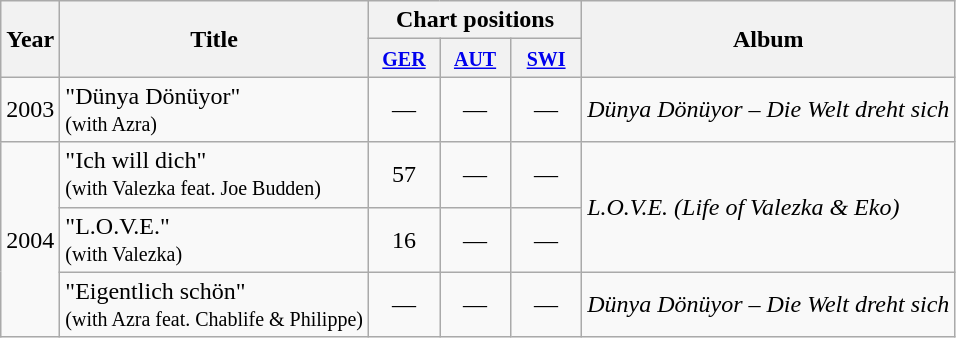<table class="wikitable">
<tr>
<th rowspan="2">Year</th>
<th rowspan="2">Title</th>
<th colspan="3">Chart positions</th>
<th rowspan="2">Album</th>
</tr>
<tr>
<th style="width:40px;"><small><a href='#'>GER</a></small></th>
<th style="width:40px;"><small><a href='#'>AUT</a></small></th>
<th style="width:40px;"><small><a href='#'>SWI</a></small></th>
</tr>
<tr>
<td>2003</td>
<td>"Dünya Dönüyor"<br><small>(with Azra)</small></td>
<td style="text-align:center;">—</td>
<td style="text-align:center;">—</td>
<td style="text-align:center;">—</td>
<td><em>Dünya Dönüyor – Die Welt dreht sich</em></td>
</tr>
<tr>
<td rowspan="4">2004</td>
<td>"Ich will dich"<br><small>(with Valezka feat. Joe Budden)</small></td>
<td style="text-align:center;">57</td>
<td style="text-align:center;">—</td>
<td style="text-align:center;">—</td>
<td rowspan="2"><em>L.O.V.E. (Life of Valezka & Eko)</em></td>
</tr>
<tr>
<td>"L.O.V.E."<br><small>(with Valezka)</small></td>
<td style="text-align:center;">16</td>
<td style="text-align:center;">—</td>
<td style="text-align:center;">—</td>
</tr>
<tr>
<td>"Eigentlich schön"<br><small>(with Azra feat. Chablife & Philippe)</small></td>
<td style="text-align:center;">—</td>
<td style="text-align:center;">—</td>
<td style="text-align:center;">—</td>
<td><em>Dünya Dönüyor – Die Welt dreht sich</em></td>
</tr>
</table>
